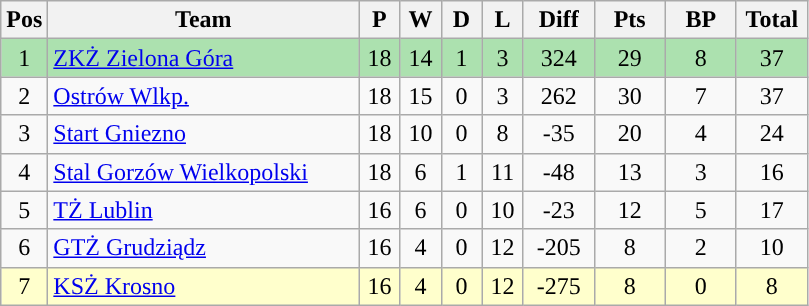<table class="wikitable" style="font-size: 100%">
<tr>
<th width=20>Pos</th>
<th width=200>Team</th>
<th width=20>P</th>
<th width=20>W</th>
<th width=20>D</th>
<th width=20>L</th>
<th width=40>Diff</th>
<th width=40>Pts</th>
<th width=40>BP</th>
<th width=40>Total</th>
</tr>
<tr align=center style="background:#ACE1AF;">
<td>1</td>
<td align="left"><a href='#'>ZKŻ Zielona Góra</a></td>
<td>18</td>
<td>14</td>
<td>1</td>
<td>3</td>
<td>324</td>
<td>29</td>
<td>8</td>
<td>37</td>
</tr>
<tr align=center>
<td>2</td>
<td align="left"><a href='#'>Ostrów Wlkp.</a></td>
<td>18</td>
<td>15</td>
<td>0</td>
<td>3</td>
<td>262</td>
<td>30</td>
<td>7</td>
<td>37</td>
</tr>
<tr align=center>
<td>3</td>
<td align="left"><a href='#'>Start Gniezno</a></td>
<td>18</td>
<td>10</td>
<td>0</td>
<td>8</td>
<td>-35</td>
<td>20</td>
<td>4</td>
<td>24</td>
</tr>
<tr align=center>
<td>4</td>
<td align="left"><a href='#'>Stal Gorzów Wielkopolski</a></td>
<td>18</td>
<td>6</td>
<td>1</td>
<td>11</td>
<td>-48</td>
<td>13</td>
<td>3</td>
<td>16</td>
</tr>
<tr align=center>
<td>5</td>
<td align="left"><a href='#'>TŻ Lublin</a></td>
<td>16</td>
<td>6</td>
<td>0</td>
<td>10</td>
<td>-23</td>
<td>12</td>
<td>5</td>
<td>17</td>
</tr>
<tr align=center>
<td>6</td>
<td align="left"><a href='#'>GTŻ Grudziądz</a></td>
<td>16</td>
<td>4</td>
<td>0</td>
<td>12</td>
<td>-205</td>
<td>8</td>
<td>2</td>
<td>10</td>
</tr>
<tr align=center style="background: #ffffcc;">
<td>7</td>
<td align="left"><a href='#'>KSŻ Krosno</a></td>
<td>16</td>
<td>4</td>
<td>0</td>
<td>12</td>
<td>-275</td>
<td>8</td>
<td>0</td>
<td>8</td>
</tr>
</table>
